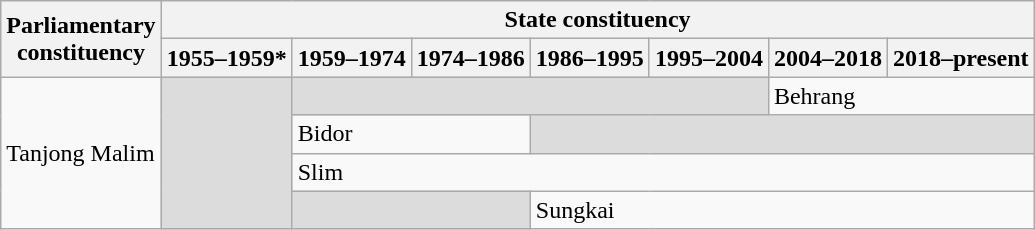<table class="wikitable">
<tr>
<th rowspan="2">Parliamentary<br>constituency</th>
<th colspan="7">State constituency</th>
</tr>
<tr>
<th>1955–1959*</th>
<th>1959–1974</th>
<th>1974–1986</th>
<th>1986–1995</th>
<th>1995–2004</th>
<th>2004–2018</th>
<th>2018–present</th>
</tr>
<tr>
<td rowspan="4">Tanjong Malim</td>
<td rowspan="4" bgcolor="dcdcdc"></td>
<td colspan="4" bgcolor="dcdcdc"></td>
<td colspan="2">Behrang</td>
</tr>
<tr>
<td colspan="2">Bidor</td>
<td colspan="4" bgcolor="dcdcdc"></td>
</tr>
<tr>
<td colspan="6">Slim</td>
</tr>
<tr>
<td colspan="2" bgcolor="dcdcdc"></td>
<td colspan="4">Sungkai</td>
</tr>
</table>
